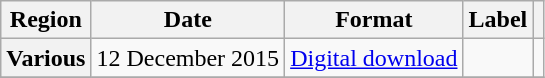<table class="wikitable plainrowheaders">
<tr>
<th scope="col">Region</th>
<th scope="col">Date</th>
<th scope="col">Format</th>
<th scope="col">Label</th>
<th scope="col"></th>
</tr>
<tr>
<th scope="row">Various</th>
<td>12 December 2015</td>
<td><a href='#'>Digital download</a></td>
<td></td>
<td></td>
</tr>
<tr>
</tr>
</table>
